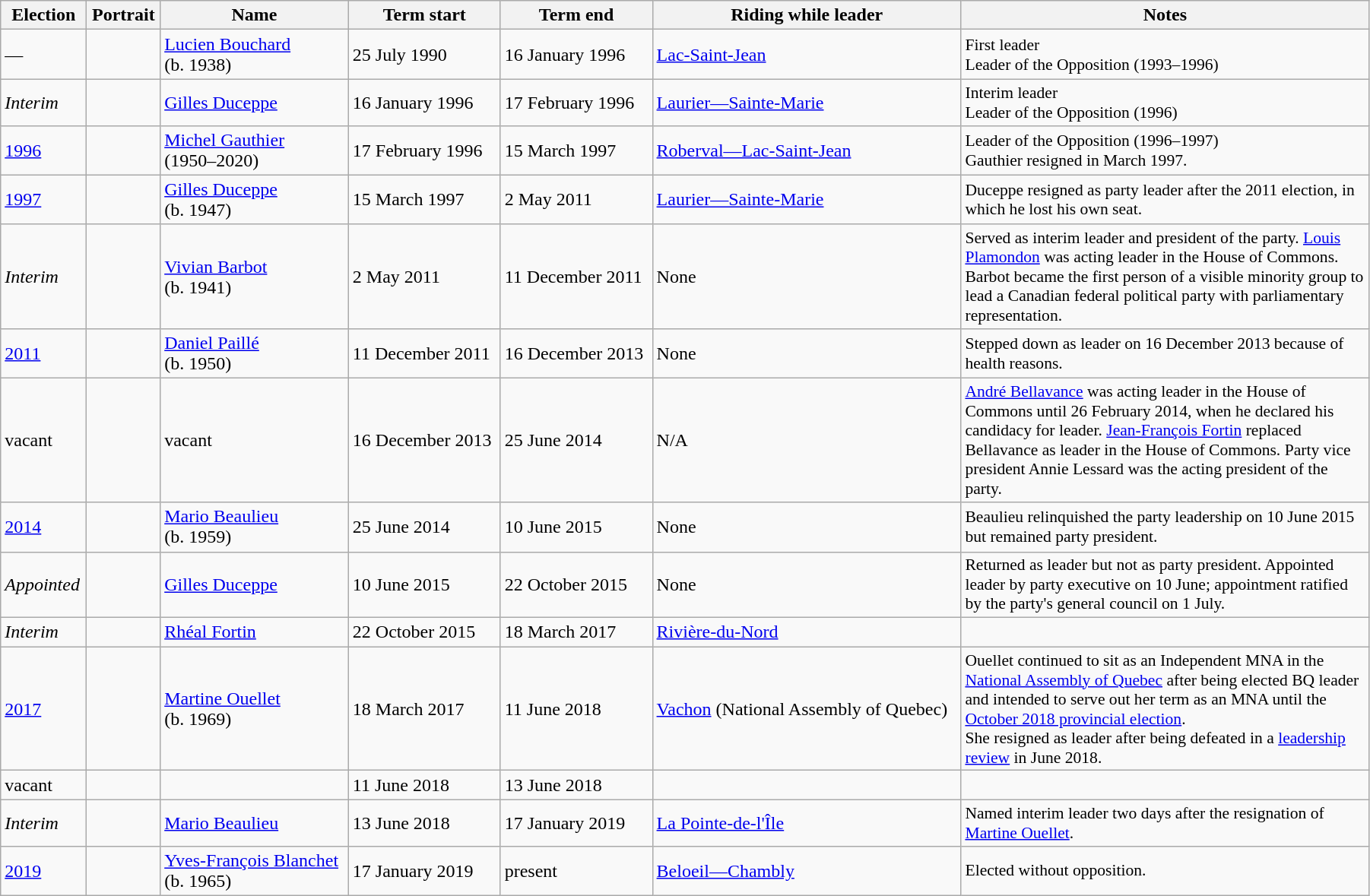<table class="wikitable" style="width:95%;">
<tr>
<th>Election</th>
<th>Portrait</th>
<th>Name</th>
<th>Term start</th>
<th>Term end</th>
<th>Riding while leader</th>
<th style="width:350px;">Notes</th>
</tr>
<tr>
<td>—</td>
<td></td>
<td><a href='#'>Lucien Bouchard</a><br>(b. 1938)</td>
<td>25 July 1990</td>
<td>16 January 1996</td>
<td><a href='#'>Lac-Saint-Jean</a></td>
<td style="font-size:90%;">First leader<br>Leader of the Opposition (1993–1996)</td>
</tr>
<tr>
<td><em>Interim</em></td>
<td></td>
<td><a href='#'>Gilles Duceppe</a></td>
<td>16 January 1996</td>
<td>17 February 1996</td>
<td><a href='#'>Laurier—Sainte-Marie</a></td>
<td style="font-size:90%;">Interim leader<br>Leader of the Opposition (1996)</td>
</tr>
<tr>
<td><a href='#'>1996</a></td>
<td></td>
<td><a href='#'>Michel Gauthier</a><br>(1950–2020)</td>
<td>17 February 1996</td>
<td>15 March 1997</td>
<td><a href='#'>Roberval—Lac-Saint-Jean</a></td>
<td style="font-size:90%;">Leader of the Opposition (1996–1997)<br>Gauthier resigned in March 1997.</td>
</tr>
<tr>
<td><a href='#'>1997</a></td>
<td></td>
<td><a href='#'>Gilles Duceppe</a><br>(b. 1947)</td>
<td>15 March 1997</td>
<td>2 May 2011</td>
<td><a href='#'>Laurier—Sainte-Marie</a></td>
<td style="font-size:90%;">Duceppe resigned as party leader after the 2011 election, in which he lost his own seat.</td>
</tr>
<tr>
<td><em>Interim</em></td>
<td></td>
<td><a href='#'>Vivian Barbot</a><br>(b. 1941)</td>
<td>2 May 2011</td>
<td>11 December 2011</td>
<td>None<br></td>
<td style="font-size:90%;">Served as interim leader and president of the party. <a href='#'>Louis Plamondon</a> was acting leader in the House of Commons. Barbot became the first person of a visible minority group to lead a Canadian federal political party with parliamentary representation.</td>
</tr>
<tr>
<td><a href='#'>2011</a></td>
<td></td>
<td><a href='#'>Daniel Paillé</a><br>(b. 1950)</td>
<td>11 December 2011</td>
<td>16 December 2013</td>
<td>None<br></td>
<td style="font-size:90%;">Stepped down as leader on 16 December 2013 because of health reasons.</td>
</tr>
<tr>
<td>vacant</td>
<td></td>
<td>vacant</td>
<td>16 December 2013</td>
<td>25 June 2014</td>
<td>N/A</td>
<td style="font-size:90%;"><a href='#'>André Bellavance</a> was acting leader in the House of Commons until 26 February 2014, when he declared his candidacy for leader. <a href='#'>Jean-François Fortin</a> replaced Bellavance as leader in the House of Commons. Party vice president Annie Lessard was the acting president of the party.</td>
</tr>
<tr>
<td><a href='#'>2014</a></td>
<td></td>
<td><a href='#'>Mario Beaulieu</a><br>(b. 1959)</td>
<td>25 June 2014</td>
<td>10 June 2015</td>
<td>None</td>
<td style="font-size:90%;">Beaulieu relinquished the party leadership on 10 June 2015 but remained party president.</td>
</tr>
<tr>
<td><em>Appointed</em></td>
<td></td>
<td><a href='#'>Gilles Duceppe</a></td>
<td>10 June 2015</td>
<td>22 October 2015</td>
<td>None<br></td>
<td style="font-size:90%;">Returned as leader but not as party president. Appointed leader by party executive on 10 June; appointment ratified by the party's general council on 1 July.</td>
</tr>
<tr>
<td><em>Interim</em></td>
<td></td>
<td><a href='#'>Rhéal Fortin</a></td>
<td>22 October 2015</td>
<td>18 March 2017</td>
<td><a href='#'>Rivière-du-Nord</a></td>
<td></td>
</tr>
<tr>
<td><a href='#'>2017</a></td>
<td></td>
<td><a href='#'>Martine Ouellet</a><br>(b. 1969)</td>
<td>18 March 2017</td>
<td>11 June 2018</td>
<td><a href='#'>Vachon</a> (National Assembly of Quebec)</td>
<td style="font-size:90%;">Ouellet continued to sit as an Independent MNA in the <a href='#'>National Assembly of Quebec</a> after being elected BQ leader and intended to serve out her term as an MNA until the <a href='#'>October 2018 provincial election</a>. <br>She resigned as leader after being defeated in a <a href='#'>leadership review</a> in June 2018.</td>
</tr>
<tr>
<td>vacant</td>
<td></td>
<td></td>
<td>11 June 2018</td>
<td>13 June 2018</td>
<td></td>
<td></td>
</tr>
<tr>
<td><em>Interim</em></td>
<td></td>
<td><a href='#'>Mario Beaulieu</a></td>
<td>13 June 2018</td>
<td>17 January 2019</td>
<td><a href='#'>La Pointe-de-l'Île</a></td>
<td style="font-size:90%;">Named interim leader  two days after the resignation of <a href='#'>Martine Ouellet</a>.</td>
</tr>
<tr>
<td><a href='#'>2019</a></td>
<td></td>
<td><a href='#'>Yves-François Blanchet</a><br>(b. 1965)</td>
<td>17 January 2019</td>
<td>present</td>
<td><a href='#'>Beloeil—Chambly</a></td>
<td style="font-size:90%;">Elected without opposition.</td>
</tr>
</table>
